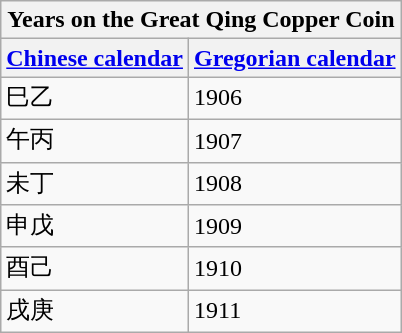<table class="wikitable" style="font-size: 100%">
<tr>
<th colspan=2>Years on the Great Qing Copper Coin</th>
</tr>
<tr>
<th><a href='#'>Chinese calendar</a></th>
<th><a href='#'>Gregorian calendar</a></th>
</tr>
<tr>
<td>巳乙</td>
<td>1906</td>
</tr>
<tr>
<td>午丙</td>
<td>1907</td>
</tr>
<tr>
<td>未丁</td>
<td>1908</td>
</tr>
<tr>
<td>申戊</td>
<td>1909</td>
</tr>
<tr>
<td>酉己</td>
<td>1910</td>
</tr>
<tr>
<td>戌庚</td>
<td>1911</td>
</tr>
</table>
